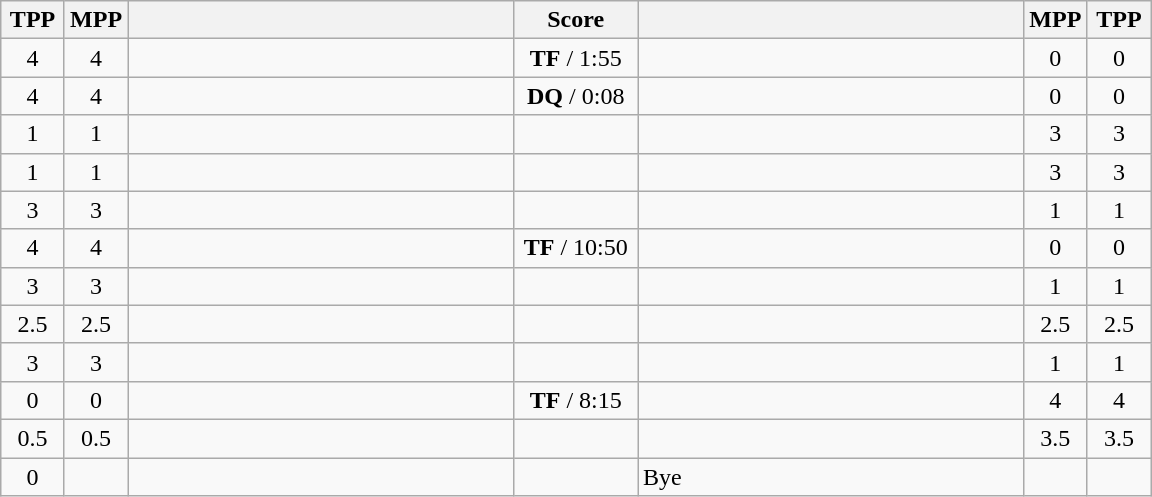<table class="wikitable" style="text-align: center;" |>
<tr>
<th width="35">TPP</th>
<th width="35">MPP</th>
<th width="250"></th>
<th width="75">Score</th>
<th width="250"></th>
<th width="35">MPP</th>
<th width="35">TPP</th>
</tr>
<tr>
<td>4</td>
<td>4</td>
<td style="text-align:left;"></td>
<td><strong>TF</strong> / 1:55</td>
<td style="text-align:left;"><strong></strong></td>
<td>0</td>
<td>0</td>
</tr>
<tr>
<td>4</td>
<td>4</td>
<td style="text-align:left;"></td>
<td><strong>DQ</strong> / 0:08</td>
<td style="text-align:left;"><strong></strong></td>
<td>0</td>
<td>0</td>
</tr>
<tr>
<td>1</td>
<td>1</td>
<td style="text-align:left;"><strong></strong></td>
<td></td>
<td style="text-align:left;"></td>
<td>3</td>
<td>3</td>
</tr>
<tr>
<td>1</td>
<td>1</td>
<td style="text-align:left;"><strong></strong></td>
<td></td>
<td style="text-align:left;"></td>
<td>3</td>
<td>3</td>
</tr>
<tr>
<td>3</td>
<td>3</td>
<td style="text-align:left;"></td>
<td></td>
<td style="text-align:left;"><strong></strong></td>
<td>1</td>
<td>1</td>
</tr>
<tr>
<td>4</td>
<td>4</td>
<td style="text-align:left;"></td>
<td><strong>TF</strong> / 10:50</td>
<td style="text-align:left;"><strong></strong></td>
<td>0</td>
<td>0</td>
</tr>
<tr>
<td>3</td>
<td>3</td>
<td style="text-align:left;"></td>
<td></td>
<td style="text-align:left;"><strong></strong></td>
<td>1</td>
<td>1</td>
</tr>
<tr>
<td>2.5</td>
<td>2.5</td>
<td style="text-align:left;"></td>
<td></td>
<td style="text-align:left;"></td>
<td>2.5</td>
<td>2.5</td>
</tr>
<tr>
<td>3</td>
<td>3</td>
<td style="text-align:left;"></td>
<td></td>
<td style="text-align:left;"><strong></strong></td>
<td>1</td>
<td>1</td>
</tr>
<tr>
<td>0</td>
<td>0</td>
<td style="text-align:left;"><strong></strong></td>
<td><strong>TF</strong> / 8:15</td>
<td style="text-align:left;"></td>
<td>4</td>
<td>4</td>
</tr>
<tr>
<td>0.5</td>
<td>0.5</td>
<td style="text-align:left;"><strong></strong></td>
<td></td>
<td style="text-align:left;"></td>
<td>3.5</td>
<td>3.5</td>
</tr>
<tr>
<td>0</td>
<td></td>
<td style="text-align:left;"><strong></strong></td>
<td></td>
<td style="text-align:left;">Bye</td>
<td></td>
<td></td>
</tr>
</table>
